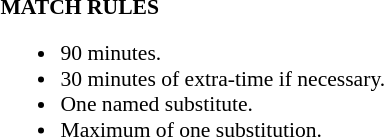<table width=100% style="font-size: 90%">
<tr>
<td width=50% valign=top><br><strong>MATCH RULES</strong><ul><li>90 minutes.</li><li>30 minutes of extra-time if necessary.</li><li>One named substitute.</li><li>Maximum of one substitution.</li></ul></td>
</tr>
</table>
